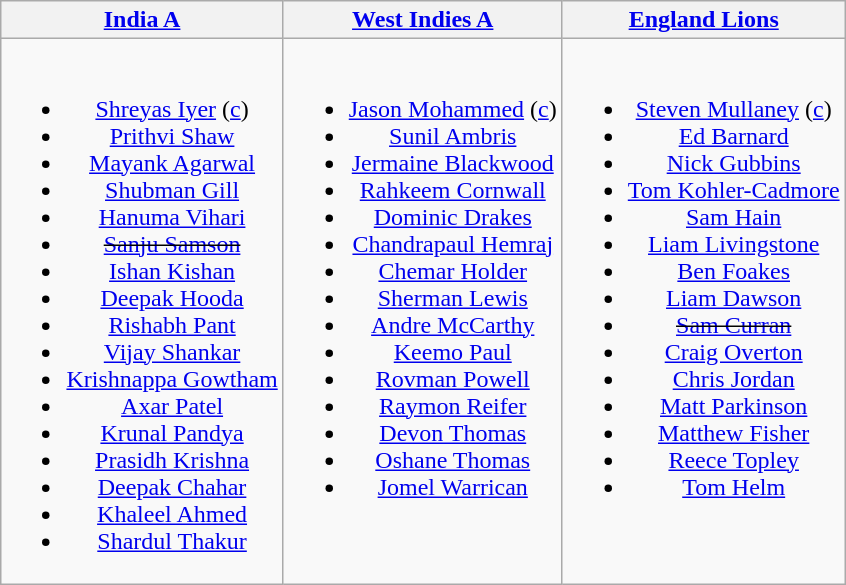<table class="wikitable" style="text-align:center; margin:auto">
<tr>
<th><a href='#'>India A</a> </th>
<th><a href='#'>West Indies A</a> </th>
<th><a href='#'>England Lions</a> </th>
</tr>
<tr style="vertical-align:top">
<td><br><ul><li><a href='#'>Shreyas Iyer</a> (<a href='#'>c</a>)</li><li><a href='#'>Prithvi Shaw</a></li><li><a href='#'>Mayank Agarwal</a></li><li><a href='#'>Shubman Gill</a></li><li><a href='#'>Hanuma Vihari</a></li><li><s><a href='#'>Sanju Samson</a></s></li><li><a href='#'>Ishan Kishan</a></li><li><a href='#'>Deepak Hooda</a></li><li><a href='#'>Rishabh Pant</a></li><li><a href='#'>Vijay Shankar</a></li><li><a href='#'>Krishnappa Gowtham</a></li><li><a href='#'>Axar Patel</a></li><li><a href='#'>Krunal Pandya</a></li><li><a href='#'>Prasidh Krishna</a></li><li><a href='#'>Deepak Chahar</a></li><li><a href='#'>Khaleel Ahmed</a></li><li><a href='#'>Shardul Thakur</a></li></ul></td>
<td><br><ul><li><a href='#'>Jason Mohammed</a> (<a href='#'>c</a>)</li><li><a href='#'>Sunil Ambris</a></li><li><a href='#'>Jermaine Blackwood</a></li><li><a href='#'>Rahkeem Cornwall</a></li><li><a href='#'>Dominic Drakes</a></li><li><a href='#'>Chandrapaul Hemraj</a></li><li><a href='#'>Chemar Holder</a></li><li><a href='#'>Sherman Lewis</a></li><li><a href='#'>Andre McCarthy</a></li><li><a href='#'>Keemo Paul</a></li><li><a href='#'>Rovman Powell</a></li><li><a href='#'>Raymon Reifer</a></li><li><a href='#'>Devon Thomas</a></li><li><a href='#'>Oshane Thomas</a></li><li><a href='#'>Jomel Warrican</a></li></ul></td>
<td><br><ul><li><a href='#'>Steven Mullaney</a> (<a href='#'>c</a>)</li><li><a href='#'>Ed Barnard</a></li><li><a href='#'>Nick Gubbins</a></li><li><a href='#'>Tom Kohler-Cadmore</a></li><li><a href='#'>Sam Hain</a></li><li><a href='#'>Liam Livingstone</a></li><li><a href='#'>Ben Foakes</a></li><li><a href='#'>Liam Dawson</a></li><li><s><a href='#'>Sam Curran</a></s></li><li><a href='#'>Craig Overton</a></li><li><a href='#'>Chris Jordan</a></li><li><a href='#'>Matt Parkinson</a></li><li><a href='#'>Matthew Fisher</a></li><li><a href='#'>Reece Topley</a></li><li><a href='#'>Tom Helm</a></li></ul></td>
</tr>
</table>
